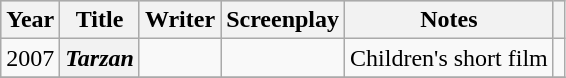<table class="wikitable sortable plainrowheaders">
<tr style="background:#ccc; text-align:center;">
<th scope="col">Year</th>
<th scope="col">Title</th>
<th scope="col">Writer</th>
<th scope="col">Screenplay</th>
<th scope="col">Notes</th>
<th scope="col" class="unsortable"></th>
</tr>
<tr>
<td>2007</td>
<th scope="row"><em>Tarzan</em></th>
<td></td>
<td></td>
<td>Children's short film</td>
<td style="text-align: center;"></td>
</tr>
<tr>
</tr>
</table>
